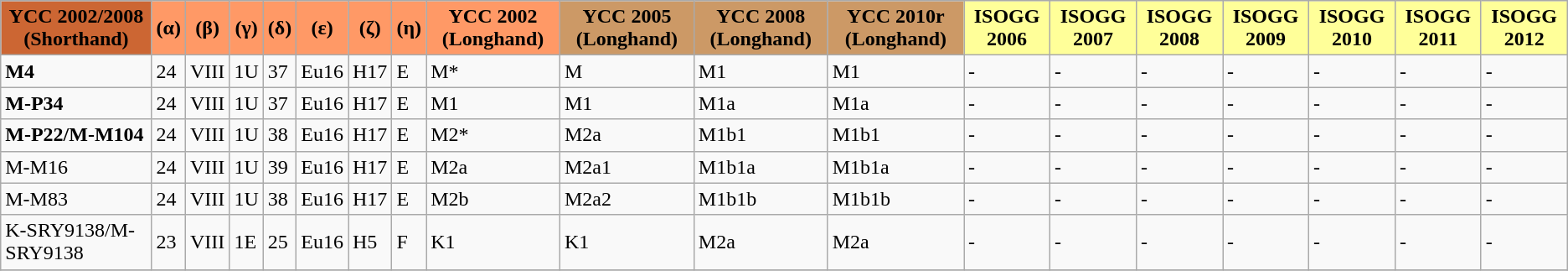<table class="wikitable">
<tr>
<th align="center" style="background:#c63;"><strong>YCC 2002/2008 (Shorthand)</strong></th>
<th align="center" style="background:#f96;"><strong>(α)</strong></th>
<th align="center" style="background:#f96;"><strong>(β)</strong></th>
<th align="center" style="background:#f96;"><strong>(γ)</strong></th>
<td align="center" style="background:#f96;"><strong>(δ)</strong></td>
<td align="center" style="background:#f96;"><strong>(ε)</strong></td>
<td align="center" style="background:#f96;"><strong>(ζ)</strong></td>
<td align="center" style="background:#f96"><strong>(η)</strong></td>
<td align="center" style="background:#f96"><strong>YCC 2002 (Longhand)</strong></td>
<td align="center" style="background:#c96;"><strong>YCC 2005 (Longhand)</strong></td>
<td align="center" style="background:#c96;"><strong>YCC 2008 (Longhand)</strong></td>
<td align="center" style="background:#c96;"><strong>YCC 2010r (Longhand)</strong></td>
<td align="center" style="background:#ff9;"><strong>ISOGG 2006</strong></td>
<td align="center" style="background:#ff9;"><strong>ISOGG 2007</strong></td>
<td align="center" style="background:#ff9;"><strong>ISOGG 2008</strong></td>
<td align="center" style="background:#ff9;"><strong>ISOGG 2009</strong></td>
<td align="center" style="background:#ff9;"><strong>ISOGG 2010</strong></td>
<td align="center" style="background:#ff9;"><strong>ISOGG 2011</strong></td>
<td align="center" style="background:#ff9;"><strong>ISOGG 2012</strong></td>
</tr>
<tr>
<td><strong>M4</strong></td>
<td>24</td>
<td>VIII</td>
<td>1U</td>
<td>37</td>
<td>Eu16</td>
<td>H17</td>
<td>E</td>
<td>M*</td>
<td>M</td>
<td>M1</td>
<td>M1</td>
<td>-</td>
<td>-</td>
<td>-</td>
<td>-</td>
<td>-</td>
<td>-</td>
<td>-</td>
</tr>
<tr>
<td><strong>M-P34</strong></td>
<td>24</td>
<td>VIII</td>
<td>1U</td>
<td>37</td>
<td>Eu16</td>
<td>H17</td>
<td>E</td>
<td>M1</td>
<td>M1</td>
<td>M1a</td>
<td>M1a</td>
<td>-</td>
<td>-</td>
<td>-</td>
<td>-</td>
<td>-</td>
<td>-</td>
<td>-</td>
</tr>
<tr>
<td><strong>M-P22/M-M104</strong></td>
<td>24</td>
<td>VIII</td>
<td>1U</td>
<td>38</td>
<td>Eu16</td>
<td>H17</td>
<td>E</td>
<td>M2*</td>
<td>M2a</td>
<td>M1b1</td>
<td>M1b1</td>
<td>-</td>
<td>-</td>
<td>-</td>
<td>-</td>
<td>-</td>
<td>-</td>
<td>-</td>
</tr>
<tr>
<td>M-M16</td>
<td>24</td>
<td>VIII</td>
<td>1U</td>
<td>39</td>
<td>Eu16</td>
<td>H17</td>
<td>E</td>
<td>M2a</td>
<td>M2a1</td>
<td>M1b1a</td>
<td>M1b1a</td>
<td>-</td>
<td>-</td>
<td>-</td>
<td>-</td>
<td>-</td>
<td>-</td>
<td>-</td>
</tr>
<tr>
<td>M-M83</td>
<td>24</td>
<td>VIII</td>
<td>1U</td>
<td>38</td>
<td>Eu16</td>
<td>H17</td>
<td>E</td>
<td>M2b</td>
<td>M2a2</td>
<td>M1b1b</td>
<td>M1b1b</td>
<td>-</td>
<td>-</td>
<td>-</td>
<td>-</td>
<td>-</td>
<td>-</td>
<td>-</td>
</tr>
<tr>
<td>K-SRY9138/M-SRY9138</td>
<td>23</td>
<td>VIII</td>
<td>1E</td>
<td>25</td>
<td>Eu16</td>
<td>H5</td>
<td>F</td>
<td>K1</td>
<td>K1</td>
<td>M2a</td>
<td>M2a</td>
<td>-</td>
<td>-</td>
<td>-</td>
<td>-</td>
<td>-</td>
<td>-</td>
<td>-</td>
</tr>
<tr>
</tr>
</table>
